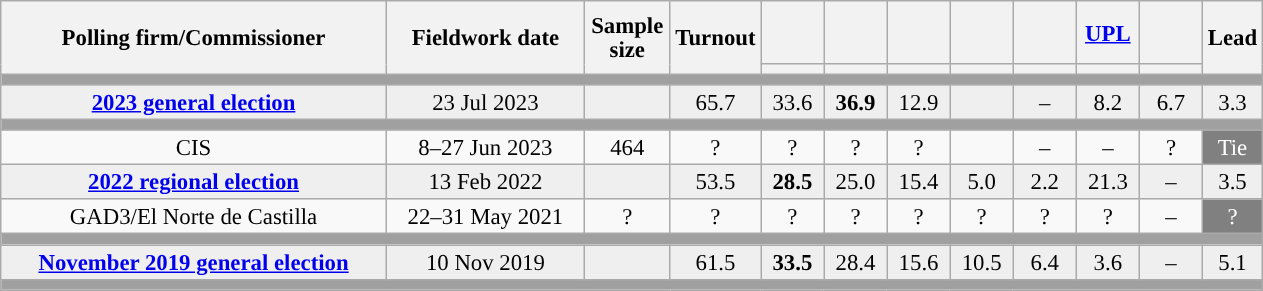<table class="wikitable collapsible collapsed" style="text-align:center; font-size:95%; line-height:16px;">
<tr style="height:42px;">
<th style="width:250px;" rowspan="2">Polling firm/Commissioner</th>
<th style="width:125px;" rowspan="2">Fieldwork date</th>
<th style="width:50px;" rowspan="2">Sample size</th>
<th style="width:45px;" rowspan="2">Turnout</th>
<th style="width:35px;"></th>
<th style="width:35px;"></th>
<th style="width:35px;"></th>
<th style="width:35px;"></th>
<th style="width:35px;"></th>
<th style="width:35px;"><a href='#'>UPL</a></th>
<th style="width:35px;"></th>
<th style="width:30px;" rowspan="2">Lead</th>
</tr>
<tr>
<th style="color:inherit;background:"></th>
<th style="color:inherit;background:"></th>
<th style="color:inherit;background:"></th>
<th style="color:inherit;background:"></th>
<th style="color:inherit;background:"></th>
<th style="color:inherit;background:"></th>
<th style="color:inherit;background:"></th>
</tr>
<tr>
<td colspan="12" style="background:#A0A0A0"></td>
</tr>
<tr style="background:#EFEFEF;">
<td><strong><a href='#'>2023 general election</a></strong></td>
<td>23 Jul 2023</td>
<td></td>
<td>65.7</td>
<td>33.6<br></td>
<td><strong>36.9</strong><br></td>
<td>12.9<br></td>
<td></td>
<td>–</td>
<td>8.2<br></td>
<td>6.7<br></td>
<td style="background:">3.3</td>
</tr>
<tr>
<td colspan="12" style="background:#A0A0A0"></td>
</tr>
<tr>
<td>CIS</td>
<td>8–27 Jun 2023</td>
<td>464</td>
<td>?</td>
<td>?<br></td>
<td>?<br></td>
<td>?<br></td>
<td></td>
<td>–</td>
<td>–</td>
<td>?<br></td>
<td style="background:gray; color:white;">Tie</td>
</tr>
<tr style="background:#EFEFEF;">
<td><strong><a href='#'>2022 regional election</a></strong></td>
<td>13 Feb 2022</td>
<td></td>
<td>53.5</td>
<td><strong>28.5</strong><br></td>
<td>25.0<br></td>
<td>15.4<br></td>
<td>5.0<br></td>
<td>2.2<br></td>
<td>21.3<br></td>
<td>–</td>
<td style="background:">3.5</td>
</tr>
<tr>
<td>GAD3/El Norte de Castilla</td>
<td>22–31 May 2021</td>
<td>?</td>
<td>?</td>
<td>?<br></td>
<td>?<br></td>
<td>?<br></td>
<td>?<br></td>
<td>?<br></td>
<td>?<br></td>
<td>–</td>
<td style="background:grey; color:white;">?</td>
</tr>
<tr>
<td colspan="12" style="background:#A0A0A0"></td>
</tr>
<tr style="background:#EFEFEF;">
<td><strong><a href='#'>November 2019 general election</a></strong></td>
<td>10 Nov 2019</td>
<td></td>
<td>61.5</td>
<td><strong>33.5</strong><br></td>
<td>28.4<br></td>
<td>15.6<br></td>
<td>10.5<br></td>
<td>6.4<br></td>
<td>3.6<br></td>
<td>–</td>
<td style="background:">5.1</td>
</tr>
<tr>
<td colspan="12" style="background:#A0A0A0"></td>
</tr>
</table>
